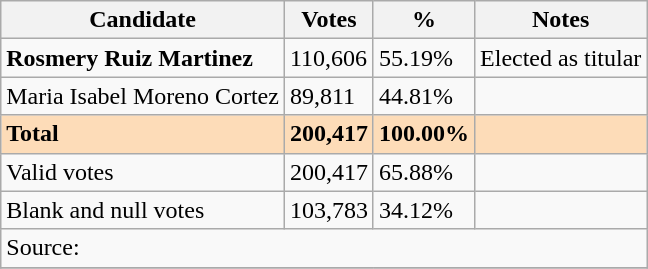<table class=wikitable>
<tr>
<th>Candidate</th>
<th>Votes</th>
<th>%</th>
<th>Notes</th>
</tr>
<tr>
<td><strong>Rosmery Ruiz Martinez</strong></td>
<td>110,606</td>
<td>55.19%</td>
<td>Elected as titular</td>
</tr>
<tr>
<td>Maria Isabel Moreno Cortez</td>
<td>89,811</td>
<td>44.81%</td>
<td></td>
</tr>
<tr>
<td style="background:#FDDCB8"><strong>Total</strong></td>
<td style="background:#FDDCB8"><strong>200,417</strong></td>
<td style="background:#FDDCB8"><strong>100.00%</strong></td>
<td style="background:#FDDCB8"></td>
</tr>
<tr>
<td>Valid votes</td>
<td>200,417</td>
<td>65.88%</td>
<td></td>
</tr>
<tr>
<td>Blank and null votes</td>
<td>103,783</td>
<td>34.12%</td>
<td></td>
</tr>
<tr>
<td colspan="4">Source: </td>
</tr>
<tr>
</tr>
</table>
